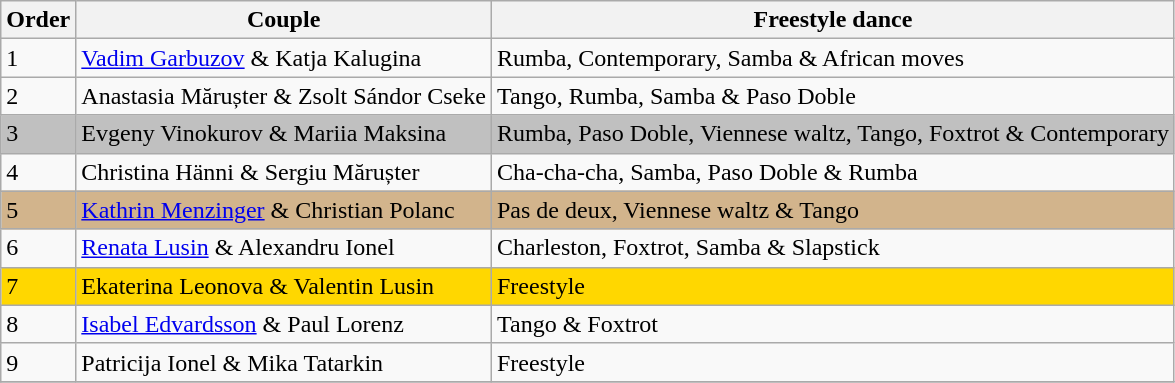<table class="wikitable sortable">
<tr>
<th>Order</th>
<th>Couple</th>
<th>Freestyle dance</th>
</tr>
<tr>
<td>1</td>
<td><a href='#'>Vadim Garbuzov</a> & Katja Kalugina</td>
<td>Rumba, Contemporary, Samba & African moves</td>
</tr>
<tr>
<td>2</td>
<td>Anastasia Mărușter & Zsolt Sándor Cseke</td>
<td>Tango, Rumba, Samba & Paso Doble</td>
</tr>
<tr style="background:silver;"|>
<td>3</td>
<td>Evgeny Vinokurov & Mariia Maksina</td>
<td>Rumba, Paso Doble, Viennese waltz, Tango, Foxtrot & Contemporary</td>
</tr>
<tr>
<td>4</td>
<td>Christina Hänni & Sergiu Mărușter</td>
<td>Cha-cha-cha, Samba, Paso Doble & Rumba</td>
</tr>
<tr style="background:tan;"|>
<td>5</td>
<td><a href='#'>Kathrin Menzinger</a> & Christian Polanc</td>
<td>Pas de deux, Viennese waltz & Tango</td>
</tr>
<tr>
<td>6</td>
<td><a href='#'>Renata Lusin</a> & Alexandru Ionel</td>
<td>Charleston, Foxtrot, Samba & Slapstick</td>
</tr>
<tr style="background:gold;"|>
<td>7</td>
<td>Ekaterina Leonova & Valentin Lusin</td>
<td>Freestyle</td>
</tr>
<tr>
<td>8</td>
<td><a href='#'>Isabel Edvardsson</a> & Paul Lorenz</td>
<td>Tango & Foxtrot</td>
</tr>
<tr>
<td>9</td>
<td>Patricija Ionel & Mika Tatarkin</td>
<td>Freestyle</td>
</tr>
<tr>
</tr>
</table>
